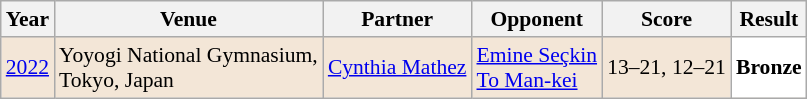<table class="sortable wikitable" style="font-size: 90%;">
<tr>
<th>Year</th>
<th>Venue</th>
<th>Partner</th>
<th>Opponent</th>
<th>Score</th>
<th>Result</th>
</tr>
<tr style="background:#F3E6D7">
<td align="center"><a href='#'>2022</a></td>
<td align="left">Yoyogi National Gymnasium,<br>Tokyo, Japan</td>
<td align="left"> <a href='#'>Cynthia Mathez</a></td>
<td align="left"> <a href='#'>Emine Seçkin</a><br> <a href='#'>To Man-kei</a></td>
<td align="left">13–21, 12–21</td>
<td style="text-align:left; background:white"> <strong>Bronze</strong></td>
</tr>
</table>
